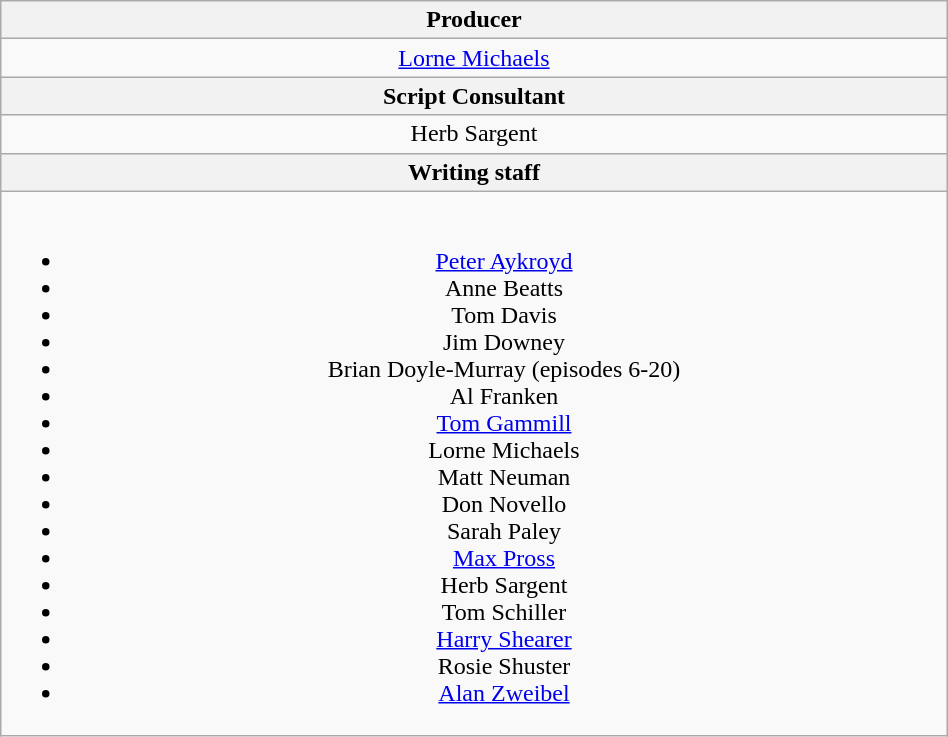<table class="wikitable plainrowheaders"  style="text-align:center; width:50%;">
<tr>
<th><strong>Producer</strong></th>
</tr>
<tr>
<td><a href='#'>Lorne Michaels</a></td>
</tr>
<tr>
<th><strong>Script Consultant</strong></th>
</tr>
<tr>
<td>Herb Sargent</td>
</tr>
<tr>
<th><strong>Writing staff</strong></th>
</tr>
<tr>
<td><br><ul><li><a href='#'>Peter Aykroyd</a></li><li>Anne Beatts</li><li>Tom Davis</li><li>Jim Downey</li><li>Brian Doyle-Murray (episodes 6-20)</li><li>Al Franken</li><li><a href='#'>Tom Gammill</a></li><li>Lorne Michaels</li><li>Matt Neuman</li><li>Don Novello</li><li>Sarah Paley</li><li><a href='#'>Max Pross</a></li><li>Herb Sargent</li><li>Tom Schiller</li><li><a href='#'>Harry Shearer</a></li><li>Rosie Shuster</li><li><a href='#'>Alan Zweibel</a></li></ul></td>
</tr>
</table>
